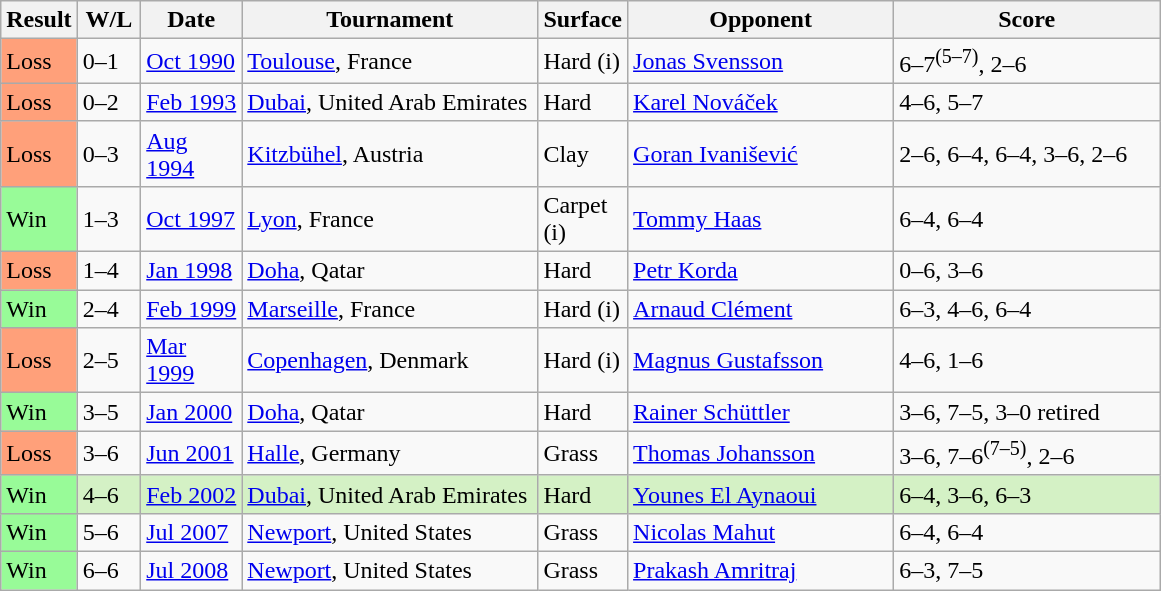<table class="sortable wikitable">
<tr>
<th style=width:40px>Result</th>
<th style="width:35px" class="unsortable">W/L</th>
<th style=width:60px>Date</th>
<th style=width:190px>Tournament</th>
<th style=width:50px>Surface</th>
<th style=width:170px>Opponent</th>
<th style=width:170px class=unsortable>Score</th>
</tr>
<tr>
<td style=background:#ffa07a>Loss</td>
<td>0–1</td>
<td><a href='#'>Oct 1990</a></td>
<td><a href='#'>Toulouse</a>, France</td>
<td>Hard (i)</td>
<td> <a href='#'>Jonas Svensson</a></td>
<td>6–7<sup>(5–7)</sup>, 2–6</td>
</tr>
<tr>
<td style=background:#ffa07a>Loss</td>
<td>0–2</td>
<td><a href='#'>Feb 1993</a></td>
<td><a href='#'>Dubai</a>, United Arab Emirates</td>
<td>Hard</td>
<td> <a href='#'>Karel Nováček</a></td>
<td>4–6, 5–7</td>
</tr>
<tr>
<td style=background:#ffa07a>Loss</td>
<td>0–3</td>
<td><a href='#'>Aug 1994</a></td>
<td><a href='#'>Kitzbühel</a>, Austria</td>
<td>Clay</td>
<td> <a href='#'>Goran Ivanišević</a></td>
<td>2–6, 6–4, 6–4, 3–6, 2–6</td>
</tr>
<tr>
<td style=background:#98fb98>Win</td>
<td>1–3</td>
<td><a href='#'>Oct 1997</a></td>
<td><a href='#'>Lyon</a>, France</td>
<td>Carpet (i)</td>
<td> <a href='#'>Tommy Haas</a></td>
<td>6–4, 6–4</td>
</tr>
<tr>
<td style=background:#ffa07a>Loss</td>
<td>1–4</td>
<td><a href='#'>Jan 1998</a></td>
<td><a href='#'>Doha</a>, Qatar</td>
<td>Hard</td>
<td> <a href='#'>Petr Korda</a></td>
<td>0–6, 3–6</td>
</tr>
<tr>
<td style=background:#98fb98>Win</td>
<td>2–4</td>
<td><a href='#'>Feb 1999</a></td>
<td><a href='#'>Marseille</a>, France</td>
<td>Hard (i)</td>
<td> <a href='#'>Arnaud Clément</a></td>
<td>6–3, 4–6, 6–4</td>
</tr>
<tr>
<td style=background:#ffa07a>Loss</td>
<td>2–5</td>
<td><a href='#'>Mar 1999</a></td>
<td><a href='#'>Copenhagen</a>, Denmark</td>
<td>Hard (i)</td>
<td> <a href='#'>Magnus Gustafsson</a></td>
<td>4–6, 1–6</td>
</tr>
<tr>
<td style=background:#98fb98>Win</td>
<td>3–5</td>
<td><a href='#'>Jan 2000</a></td>
<td><a href='#'>Doha</a>, Qatar</td>
<td>Hard</td>
<td> <a href='#'>Rainer Schüttler</a></td>
<td>3–6, 7–5, 3–0 retired</td>
</tr>
<tr>
<td style=background:#ffa07a>Loss</td>
<td>3–6</td>
<td><a href='#'>Jun 2001</a></td>
<td><a href='#'>Halle</a>, Germany</td>
<td>Grass</td>
<td> <a href='#'>Thomas Johansson</a></td>
<td>3–6, 7–6<sup>(7–5)</sup>, 2–6</td>
</tr>
<tr bgcolor=#d4f1c5>
<td style=background:#98fb98>Win</td>
<td>4–6</td>
<td><a href='#'>Feb 2002</a></td>
<td><a href='#'>Dubai</a>, United Arab Emirates</td>
<td>Hard</td>
<td> <a href='#'>Younes El Aynaoui</a></td>
<td>6–4, 3–6, 6–3</td>
</tr>
<tr>
<td style=background:#98fb98>Win</td>
<td>5–6</td>
<td><a href='#'>Jul 2007</a></td>
<td><a href='#'>Newport</a>, United States</td>
<td>Grass</td>
<td> <a href='#'>Nicolas Mahut</a></td>
<td>6–4, 6–4</td>
</tr>
<tr>
<td style=background:#98fb98>Win</td>
<td>6–6</td>
<td><a href='#'>Jul 2008</a></td>
<td><a href='#'>Newport</a>, United States</td>
<td>Grass</td>
<td> <a href='#'>Prakash Amritraj</a></td>
<td>6–3, 7–5</td>
</tr>
</table>
